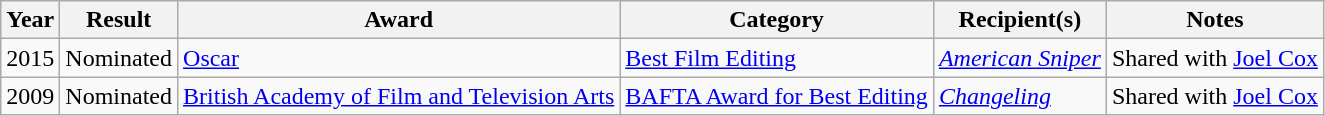<table class="wikitable sortable">
<tr>
<th>Year</th>
<th>Result</th>
<th>Award</th>
<th>Category</th>
<th>Recipient(s)</th>
<th>Notes</th>
</tr>
<tr>
<td>2015</td>
<td>Nominated</td>
<td><a href='#'>Oscar</a></td>
<td><a href='#'>Best Film Editing</a></td>
<td><em><a href='#'>American Sniper</a></em></td>
<td>Shared with <a href='#'>Joel Cox</a></td>
</tr>
<tr>
<td>2009</td>
<td>Nominated</td>
<td><a href='#'>British Academy of Film and Television Arts</a></td>
<td><a href='#'>BAFTA Award for Best Editing</a></td>
<td><em><a href='#'>Changeling</a></em></td>
<td>Shared with <a href='#'>Joel Cox</a></td>
</tr>
</table>
